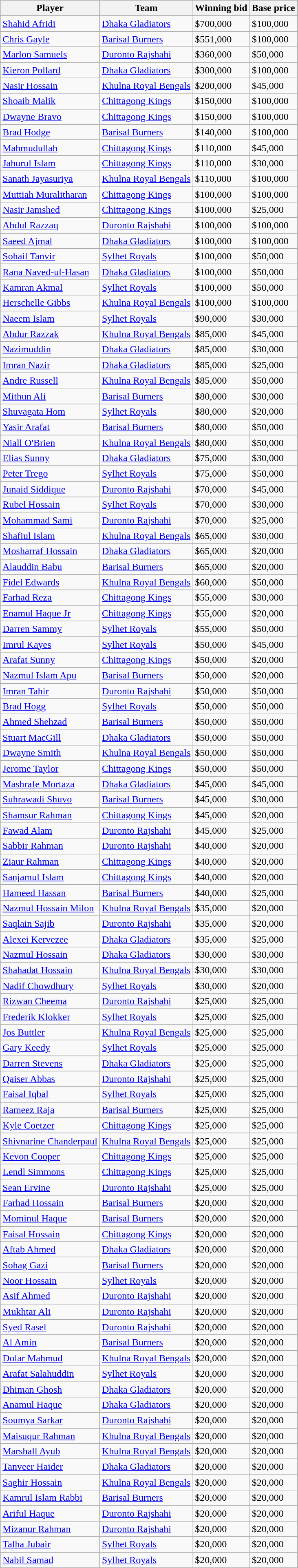<table class="wikitable sortable">
<tr>
<th>Player</th>
<th>Team</th>
<th>Winning bid</th>
<th>Base price</th>
</tr>
<tr>
<td><a href='#'>Shahid Afridi</a></td>
<td><a href='#'>Dhaka Gladiators</a></td>
<td>$700,000</td>
<td>$100,000</td>
</tr>
<tr>
<td><a href='#'>Chris Gayle</a></td>
<td><a href='#'>Barisal Burners</a></td>
<td>$551,000</td>
<td>$100,000</td>
</tr>
<tr>
<td><a href='#'>Marlon Samuels</a></td>
<td><a href='#'>Duronto Rajshahi</a></td>
<td>$360,000</td>
<td>$50,000</td>
</tr>
<tr>
<td><a href='#'>Kieron Pollard</a></td>
<td><a href='#'>Dhaka Gladiators</a></td>
<td>$300,000</td>
<td>$100,000</td>
</tr>
<tr>
<td><a href='#'>Nasir Hossain</a></td>
<td><a href='#'>Khulna Royal Bengals</a></td>
<td>$200,000</td>
<td>$45,000</td>
</tr>
<tr>
<td><a href='#'>Shoaib Malik</a></td>
<td><a href='#'>Chittagong Kings</a></td>
<td>$150,000</td>
<td>$100,000</td>
</tr>
<tr>
<td><a href='#'>Dwayne Bravo</a></td>
<td><a href='#'>Chittagong Kings</a></td>
<td>$150,000</td>
<td>$100,000</td>
</tr>
<tr>
<td><a href='#'>Brad Hodge</a></td>
<td><a href='#'>Barisal Burners</a></td>
<td>$140,000</td>
<td>$100,000</td>
</tr>
<tr>
<td><a href='#'>Mahmudullah</a></td>
<td><a href='#'>Chittagong Kings</a></td>
<td>$110,000</td>
<td>$45,000</td>
</tr>
<tr>
<td><a href='#'>Jahurul Islam</a></td>
<td><a href='#'>Chittagong Kings</a></td>
<td>$110,000</td>
<td>$30,000</td>
</tr>
<tr>
<td><a href='#'>Sanath Jayasuriya</a></td>
<td><a href='#'>Khulna Royal Bengals</a></td>
<td>$110,000</td>
<td>$100,000</td>
</tr>
<tr>
<td><a href='#'>Muttiah Muralitharan</a></td>
<td><a href='#'>Chittagong Kings</a></td>
<td>$100,000</td>
<td>$100,000</td>
</tr>
<tr>
<td><a href='#'>Nasir Jamshed</a></td>
<td><a href='#'>Chittagong Kings</a></td>
<td>$100,000</td>
<td>$25,000</td>
</tr>
<tr>
<td><a href='#'>Abdul Razzaq</a></td>
<td><a href='#'>Duronto Rajshahi</a></td>
<td>$100,000</td>
<td>$100,000</td>
</tr>
<tr>
<td><a href='#'>Saeed Ajmal</a></td>
<td><a href='#'>Dhaka Gladiators</a></td>
<td>$100,000</td>
<td>$100,000</td>
</tr>
<tr>
<td><a href='#'>Sohail Tanvir</a></td>
<td><a href='#'>Sylhet Royals</a></td>
<td>$100,000</td>
<td>$50,000</td>
</tr>
<tr>
<td><a href='#'>Rana Naved-ul-Hasan</a></td>
<td><a href='#'>Dhaka Gladiators</a></td>
<td>$100,000</td>
<td>$50,000</td>
</tr>
<tr>
<td><a href='#'>Kamran Akmal</a></td>
<td><a href='#'>Sylhet Royals</a></td>
<td>$100,000</td>
<td>$50,000</td>
</tr>
<tr>
<td><a href='#'>Herschelle Gibbs</a></td>
<td><a href='#'>Khulna Royal Bengals</a></td>
<td>$100,000</td>
<td>$100,000</td>
</tr>
<tr>
<td><a href='#'>Naeem Islam</a></td>
<td><a href='#'>Sylhet Royals</a></td>
<td>$90,000</td>
<td>$30,000</td>
</tr>
<tr>
<td><a href='#'>Abdur Razzak</a></td>
<td><a href='#'>Khulna Royal Bengals</a></td>
<td>$85,000</td>
<td>$45,000</td>
</tr>
<tr>
<td><a href='#'>Nazimuddin</a></td>
<td><a href='#'>Dhaka Gladiators</a></td>
<td>$85,000</td>
<td>$30,000</td>
</tr>
<tr>
<td><a href='#'>Imran Nazir</a></td>
<td><a href='#'>Dhaka Gladiators</a></td>
<td>$85,000</td>
<td>$25,000</td>
</tr>
<tr>
<td><a href='#'>Andre Russell</a></td>
<td><a href='#'>Khulna Royal Bengals</a></td>
<td>$85,000</td>
<td>$50,000</td>
</tr>
<tr>
<td><a href='#'>Mithun Ali</a></td>
<td><a href='#'>Barisal Burners</a></td>
<td>$80,000</td>
<td>$30,000</td>
</tr>
<tr>
<td><a href='#'>Shuvagata Hom</a></td>
<td><a href='#'>Sylhet Royals</a></td>
<td>$80,000</td>
<td>$20,000</td>
</tr>
<tr>
<td><a href='#'>Yasir Arafat</a></td>
<td><a href='#'>Barisal Burners</a></td>
<td>$80,000</td>
<td>$50,000</td>
</tr>
<tr>
<td><a href='#'>Niall O'Brien</a></td>
<td><a href='#'>Khulna Royal Bengals</a></td>
<td>$80,000</td>
<td>$50,000</td>
</tr>
<tr>
<td><a href='#'>Elias Sunny</a></td>
<td><a href='#'>Dhaka Gladiators</a></td>
<td>$75,000</td>
<td>$30,000</td>
</tr>
<tr>
<td><a href='#'>Peter Trego</a></td>
<td><a href='#'>Sylhet Royals</a></td>
<td>$75,000</td>
<td>$50,000</td>
</tr>
<tr>
<td><a href='#'>Junaid Siddique</a></td>
<td><a href='#'>Duronto Rajshahi</a></td>
<td>$70,000</td>
<td>$45,000</td>
</tr>
<tr>
<td><a href='#'>Rubel Hossain</a></td>
<td><a href='#'>Sylhet Royals</a></td>
<td>$70,000</td>
<td>$30,000</td>
</tr>
<tr>
<td><a href='#'>Mohammad Sami</a></td>
<td><a href='#'>Duronto Rajshahi</a></td>
<td>$70,000</td>
<td>$25,000</td>
</tr>
<tr>
<td><a href='#'>Shafiul Islam</a></td>
<td><a href='#'>Khulna Royal Bengals</a></td>
<td>$65,000</td>
<td>$30,000</td>
</tr>
<tr>
<td><a href='#'>Mosharraf Hossain</a></td>
<td><a href='#'>Dhaka Gladiators</a></td>
<td>$65,000</td>
<td>$20,000</td>
</tr>
<tr>
<td><a href='#'>Alauddin Babu</a></td>
<td><a href='#'>Barisal Burners</a></td>
<td>$65,000</td>
<td>$20,000</td>
</tr>
<tr>
<td><a href='#'>Fidel Edwards</a></td>
<td><a href='#'>Khulna Royal Bengals</a></td>
<td>$60,000</td>
<td>$50,000</td>
</tr>
<tr>
<td><a href='#'>Farhad Reza</a></td>
<td><a href='#'>Chittagong Kings</a></td>
<td>$55,000</td>
<td>$30,000</td>
</tr>
<tr>
<td><a href='#'>Enamul Haque Jr</a></td>
<td><a href='#'>Chittagong Kings</a></td>
<td>$55,000</td>
<td>$20,000</td>
</tr>
<tr>
<td><a href='#'>Darren Sammy</a></td>
<td><a href='#'>Sylhet Royals</a></td>
<td>$55,000</td>
<td>$50,000</td>
</tr>
<tr>
<td><a href='#'>Imrul Kayes</a></td>
<td><a href='#'>Sylhet Royals</a></td>
<td>$50,000</td>
<td>$45,000</td>
</tr>
<tr>
<td><a href='#'>Arafat Sunny</a></td>
<td><a href='#'>Chittagong Kings</a></td>
<td>$50,000</td>
<td>$20,000</td>
</tr>
<tr>
<td><a href='#'>Nazmul Islam Apu</a></td>
<td><a href='#'>Barisal Burners</a></td>
<td>$50,000</td>
<td>$20,000</td>
</tr>
<tr>
<td><a href='#'>Imran Tahir</a></td>
<td><a href='#'>Duronto Rajshahi</a></td>
<td>$50,000</td>
<td>$50,000</td>
</tr>
<tr>
<td><a href='#'>Brad Hogg</a></td>
<td><a href='#'>Sylhet Royals</a></td>
<td>$50,000</td>
<td>$50,000</td>
</tr>
<tr>
<td><a href='#'>Ahmed Shehzad</a></td>
<td><a href='#'>Barisal Burners</a></td>
<td>$50,000</td>
<td>$50,000</td>
</tr>
<tr>
<td><a href='#'>Stuart MacGill</a></td>
<td><a href='#'>Dhaka Gladiators</a></td>
<td>$50,000</td>
<td>$50,000</td>
</tr>
<tr>
<td><a href='#'>Dwayne Smith</a></td>
<td><a href='#'>Khulna Royal Bengals</a></td>
<td>$50,000</td>
<td>$50,000</td>
</tr>
<tr>
<td><a href='#'>Jerome Taylor</a></td>
<td><a href='#'>Chittagong Kings</a></td>
<td>$50,000</td>
<td>$50,000</td>
</tr>
<tr>
<td><a href='#'>Mashrafe Mortaza</a></td>
<td><a href='#'>Dhaka Gladiators</a></td>
<td>$45,000</td>
<td>$45,000</td>
</tr>
<tr>
<td><a href='#'>Suhrawadi Shuvo</a></td>
<td><a href='#'>Barisal Burners</a></td>
<td>$45,000</td>
<td>$30,000</td>
</tr>
<tr>
<td><a href='#'>Shamsur Rahman</a></td>
<td><a href='#'>Chittagong Kings</a></td>
<td>$45,000</td>
<td>$20,000</td>
</tr>
<tr>
<td><a href='#'>Fawad Alam</a></td>
<td><a href='#'>Duronto Rajshahi</a></td>
<td>$45,000</td>
<td>$25,000</td>
</tr>
<tr>
<td><a href='#'>Sabbir Rahman</a></td>
<td><a href='#'>Duronto Rajshahi</a></td>
<td>$40,000</td>
<td>$20,000</td>
</tr>
<tr>
<td><a href='#'>Ziaur Rahman</a></td>
<td><a href='#'>Chittagong Kings</a></td>
<td>$40,000</td>
<td>$20,000</td>
</tr>
<tr>
<td><a href='#'>Sanjamul Islam</a></td>
<td><a href='#'>Chittagong Kings</a></td>
<td>$40,000</td>
<td>$20,000</td>
</tr>
<tr>
<td><a href='#'>Hameed Hassan</a></td>
<td><a href='#'>Barisal Burners</a></td>
<td>$40,000</td>
<td>$25,000</td>
</tr>
<tr>
<td><a href='#'>Nazmul Hossain Milon</a></td>
<td><a href='#'>Khulna Royal Bengals</a></td>
<td>$35,000</td>
<td>$20,000</td>
</tr>
<tr>
<td><a href='#'>Saqlain Sajib</a></td>
<td><a href='#'>Duronto Rajshahi</a></td>
<td>$35,000</td>
<td>$20,000</td>
</tr>
<tr>
<td><a href='#'>Alexei Kervezee</a></td>
<td><a href='#'>Dhaka Gladiators</a></td>
<td>$35,000</td>
<td>$25,000</td>
</tr>
<tr>
<td><a href='#'>Nazmul Hossain</a></td>
<td><a href='#'>Dhaka Gladiators</a></td>
<td>$30,000</td>
<td>$30,000</td>
</tr>
<tr>
<td><a href='#'>Shahadat Hossain</a></td>
<td><a href='#'>Khulna Royal Bengals</a></td>
<td>$30,000</td>
<td>$30,000</td>
</tr>
<tr>
<td><a href='#'>Nadif Chowdhury</a></td>
<td><a href='#'>Sylhet Royals</a></td>
<td>$30,000</td>
<td>$20,000</td>
</tr>
<tr>
<td><a href='#'>Rizwan Cheema</a></td>
<td><a href='#'>Duronto Rajshahi</a></td>
<td>$25,000</td>
<td>$25,000</td>
</tr>
<tr>
<td><a href='#'>Frederik Klokker</a></td>
<td><a href='#'>Sylhet Royals</a></td>
<td>$25,000</td>
<td>$25,000</td>
</tr>
<tr>
<td><a href='#'>Jos Buttler</a></td>
<td><a href='#'>Khulna Royal Bengals</a></td>
<td>$25,000</td>
<td>$25,000</td>
</tr>
<tr>
<td><a href='#'>Gary Keedy</a></td>
<td><a href='#'>Sylhet Royals</a></td>
<td>$25,000</td>
<td>$25,000</td>
</tr>
<tr>
<td><a href='#'>Darren Stevens</a></td>
<td><a href='#'>Dhaka Gladiators</a></td>
<td>$25,000</td>
<td>$25,000</td>
</tr>
<tr>
<td><a href='#'>Qaiser Abbas</a></td>
<td><a href='#'>Duronto Rajshahi</a></td>
<td>$25,000</td>
<td>$25,000</td>
</tr>
<tr>
<td><a href='#'>Faisal Iqbal</a></td>
<td><a href='#'>Sylhet Royals</a></td>
<td>$25,000</td>
<td>$25,000</td>
</tr>
<tr>
<td><a href='#'>Rameez Raja</a></td>
<td><a href='#'>Barisal Burners</a></td>
<td>$25,000</td>
<td>$25,000</td>
</tr>
<tr>
<td><a href='#'>Kyle Coetzer</a></td>
<td><a href='#'>Chittagong Kings</a></td>
<td>$25,000</td>
<td>$25,000</td>
</tr>
<tr>
<td><a href='#'>Shivnarine Chanderpaul</a></td>
<td><a href='#'>Khulna Royal Bengals</a></td>
<td>$25,000</td>
<td>$25,000</td>
</tr>
<tr>
<td><a href='#'>Kevon Cooper</a></td>
<td><a href='#'>Chittagong Kings</a></td>
<td>$25,000</td>
<td>$25,000</td>
</tr>
<tr>
<td><a href='#'>Lendl Simmons</a></td>
<td><a href='#'>Chittagong Kings</a></td>
<td>$25,000</td>
<td>$25,000</td>
</tr>
<tr>
<td><a href='#'>Sean Ervine</a></td>
<td><a href='#'>Duronto Rajshahi</a></td>
<td>$25,000</td>
<td>$25,000</td>
</tr>
<tr>
<td><a href='#'>Farhad Hossain</a></td>
<td><a href='#'>Barisal Burners</a></td>
<td>$20,000</td>
<td>$20,000</td>
</tr>
<tr>
<td><a href='#'>Mominul Haque</a></td>
<td><a href='#'>Barisal Burners</a></td>
<td>$20,000</td>
<td>$20,000</td>
</tr>
<tr>
<td><a href='#'>Faisal Hossain</a></td>
<td><a href='#'>Chittagong Kings</a></td>
<td>$20,000</td>
<td>$20,000</td>
</tr>
<tr>
<td><a href='#'>Aftab Ahmed</a></td>
<td><a href='#'>Dhaka Gladiators</a></td>
<td>$20,000</td>
<td>$20,000</td>
</tr>
<tr>
<td><a href='#'>Sohag Gazi</a></td>
<td><a href='#'>Barisal Burners</a></td>
<td>$20,000</td>
<td>$20,000</td>
</tr>
<tr>
<td><a href='#'>Noor Hossain</a></td>
<td><a href='#'>Sylhet Royals</a></td>
<td>$20,000</td>
<td>$20,000</td>
</tr>
<tr>
<td><a href='#'>Asif Ahmed</a></td>
<td><a href='#'>Duronto Rajshahi</a></td>
<td>$20,000</td>
<td>$20,000</td>
</tr>
<tr>
<td><a href='#'>Mukhtar Ali</a></td>
<td><a href='#'>Duronto Rajshahi</a></td>
<td>$20,000</td>
<td>$20,000</td>
</tr>
<tr>
<td><a href='#'>Syed Rasel</a></td>
<td><a href='#'>Duronto Rajshahi</a></td>
<td>$20,000</td>
<td>$20,000</td>
</tr>
<tr>
<td><a href='#'>Al Amin</a></td>
<td><a href='#'>Barisal Burners</a></td>
<td>$20,000</td>
<td>$20,000</td>
</tr>
<tr>
<td><a href='#'>Dolar Mahmud</a></td>
<td><a href='#'>Khulna Royal Bengals</a></td>
<td>$20,000</td>
<td>$20,000</td>
</tr>
<tr>
<td><a href='#'>Arafat Salahuddin</a></td>
<td><a href='#'>Sylhet Royals</a></td>
<td>$20,000</td>
<td>$20,000</td>
</tr>
<tr>
<td><a href='#'>Dhiman Ghosh</a></td>
<td><a href='#'>Dhaka Gladiators</a></td>
<td>$20,000</td>
<td>$20,000</td>
</tr>
<tr>
<td><a href='#'>Anamul Haque</a></td>
<td><a href='#'>Dhaka Gladiators</a></td>
<td>$20,000</td>
<td>$20,000</td>
</tr>
<tr>
<td><a href='#'>Soumya Sarkar</a></td>
<td><a href='#'>Duronto Rajshahi</a></td>
<td>$20,000</td>
<td>$20,000</td>
</tr>
<tr>
<td><a href='#'>Maisuqur Rahman</a></td>
<td><a href='#'>Khulna Royal Bengals</a></td>
<td>$20,000</td>
<td>$20,000</td>
</tr>
<tr>
<td><a href='#'>Marshall Ayub</a></td>
<td><a href='#'>Khulna Royal Bengals</a></td>
<td>$20,000</td>
<td>$20,000</td>
</tr>
<tr>
<td><a href='#'>Tanveer Haider</a></td>
<td><a href='#'>Dhaka Gladiators</a></td>
<td>$20,000</td>
<td>$20,000</td>
</tr>
<tr>
<td><a href='#'>Saghir Hossain</a></td>
<td><a href='#'>Khulna Royal Bengals</a></td>
<td>$20,000</td>
<td>$20,000</td>
</tr>
<tr>
<td><a href='#'>Kamrul Islam Rabbi</a></td>
<td><a href='#'>Barisal Burners</a></td>
<td>$20,000</td>
<td>$20,000</td>
</tr>
<tr>
<td><a href='#'>Ariful Haque</a></td>
<td><a href='#'>Duronto Rajshahi</a></td>
<td>$20,000</td>
<td>$20,000</td>
</tr>
<tr>
<td><a href='#'>Mizanur Rahman</a></td>
<td><a href='#'>Duronto Rajshahi</a></td>
<td>$20,000</td>
<td>$20,000</td>
</tr>
<tr>
<td><a href='#'>Talha Jubair</a></td>
<td><a href='#'>Sylhet Royals</a></td>
<td>$20,000</td>
<td>$20,000</td>
</tr>
<tr>
<td><a href='#'>Nabil Samad</a></td>
<td><a href='#'>Sylhet Royals</a></td>
<td>$20,000</td>
<td>$20,000</td>
</tr>
</table>
